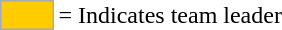<table>
<tr>
<td style="background:#fc0; border:1px solid #aaa; width:2em;"></td>
<td>= Indicates team leader</td>
</tr>
</table>
